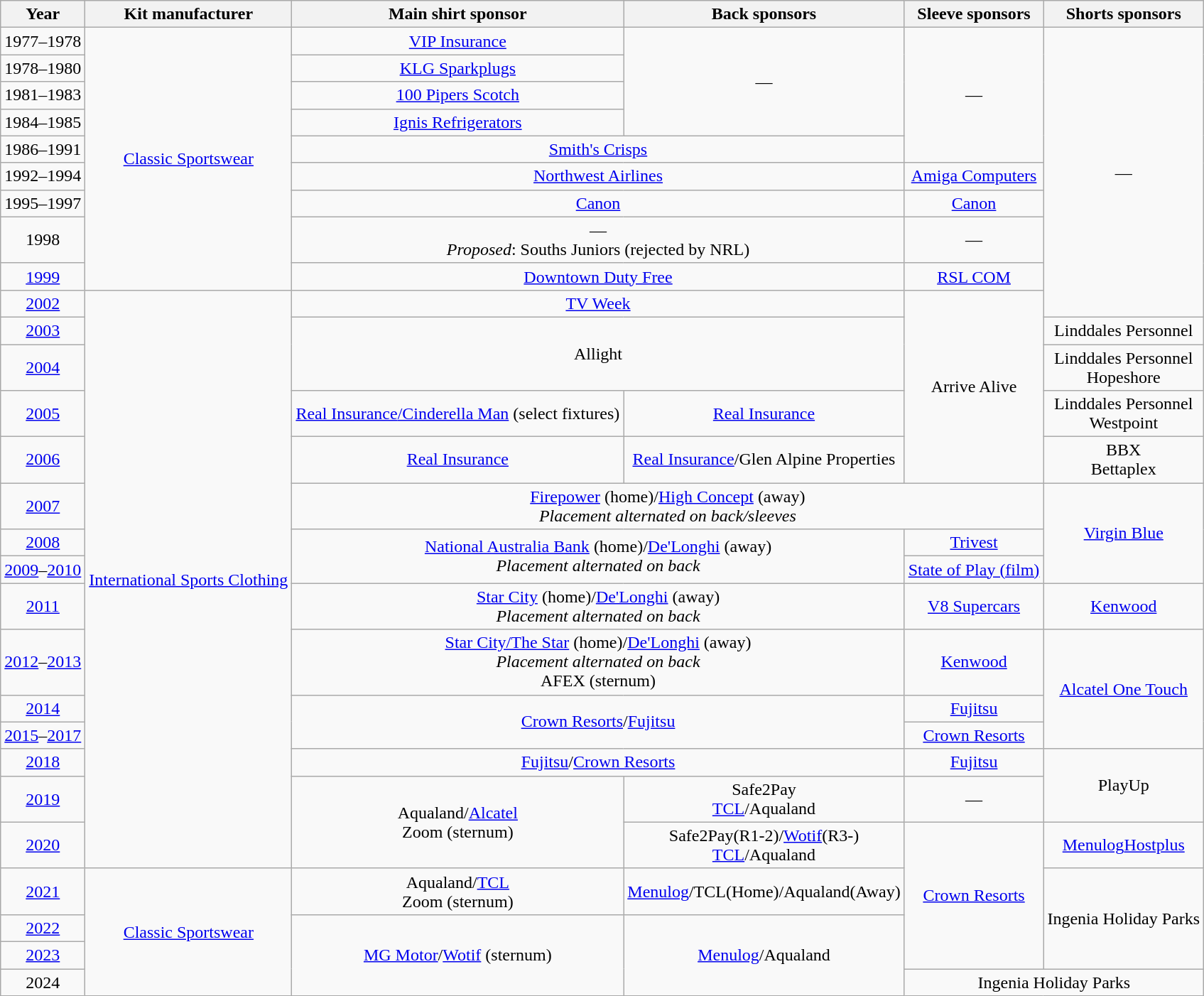<table class="wikitable" style="text-align:center;">
<tr>
<th>Year</th>
<th>Kit manufacturer</th>
<th>Main shirt sponsor</th>
<th>Back sponsors</th>
<th>Sleeve sponsors</th>
<th>Shorts sponsors</th>
</tr>
<tr>
<td>1977–1978</td>
<td rowspan="9"><a href='#'>Classic Sportswear</a></td>
<td><a href='#'>VIP Insurance</a></td>
<td rowspan="4">—</td>
<td rowspan="5">—</td>
<td rowspan="10">—</td>
</tr>
<tr>
<td>1978–1980</td>
<td><a href='#'>KLG Sparkplugs</a></td>
</tr>
<tr>
<td>1981–1983</td>
<td><a href='#'>100 Pipers Scotch</a></td>
</tr>
<tr>
<td>1984–1985</td>
<td><a href='#'>Ignis Refrigerators</a></td>
</tr>
<tr>
<td>1986–1991</td>
<td colspan="2"><a href='#'>Smith's Crisps</a></td>
</tr>
<tr>
<td>1992–1994</td>
<td colspan="2"><a href='#'>Northwest Airlines</a></td>
<td><a href='#'> Amiga Computers</a></td>
</tr>
<tr>
<td>1995–1997</td>
<td colspan="2"><a href='#'>Canon</a></td>
<td><a href='#'>Canon</a></td>
</tr>
<tr>
<td>1998</td>
<td colspan="2">—<br><em>Proposed</em>: Souths Juniors (rejected by NRL)</td>
<td>—</td>
</tr>
<tr>
<td><a href='#'>1999</a></td>
<td colspan="2"><a href='#'>Downtown Duty Free</a></td>
<td><a href='#'>RSL COM</a></td>
</tr>
<tr>
<td><a href='#'>2002</a></td>
<td rowspan="15"><a href='#'>International Sports Clothing</a></td>
<td colspan="2"><a href='#'>TV Week</a></td>
<td rowspan="5">Arrive Alive</td>
</tr>
<tr>
<td><a href='#'>2003</a></td>
<td colspan="2" rowspan="2">Allight</td>
<td>Linddales Personnel</td>
</tr>
<tr>
<td><a href='#'>2004</a></td>
<td>Linddales Personnel<br>Hopeshore</td>
</tr>
<tr>
<td><a href='#'>2005</a></td>
<td><a href='#'>Real Insurance</a><a href='#'>/Cinderella Man</a> (select fixtures)</td>
<td><a href='#'>Real Insurance</a></td>
<td>Linddales Personnel<br>Westpoint</td>
</tr>
<tr>
<td><a href='#'>2006</a></td>
<td><a href='#'>Real Insurance</a></td>
<td><a href='#'>Real Insurance</a>/Glen Alpine Properties</td>
<td>BBX<br>Bettaplex</td>
</tr>
<tr>
<td><a href='#'>2007</a></td>
<td colspan="3"><a href='#'>Firepower</a> (home)/<a href='#'>High Concept</a> (away)<br><em>Placement alternated on back/sleeves</em></td>
<td rowspan="3"><a href='#'>Virgin Blue</a></td>
</tr>
<tr>
<td><a href='#'>2008</a></td>
<td colspan="2" rowspan="2"><a href='#'>National Australia Bank</a> (home)/<a href='#'>De'Longhi</a> (away)<br><em>Placement alternated on back</em></td>
<td><a href='#'>Trivest</a></td>
</tr>
<tr>
<td><a href='#'>2009</a>–<a href='#'>2010</a></td>
<td><a href='#'>State of Play (film)</a></td>
</tr>
<tr>
<td><a href='#'>2011</a></td>
<td colspan="2"><a href='#'>Star City</a> (home)/<a href='#'>De'Longhi</a> (away)<br><em>Placement alternated on back</em></td>
<td><a href='#'>V8 Supercars</a></td>
<td><a href='#'>Kenwood</a></td>
</tr>
<tr>
<td><a href='#'>2012</a>–<a href='#'>2013</a></td>
<td colspan="2"><a href='#'>Star City/The Star</a> (home)/<a href='#'>De'Longhi</a> (away)<br><em>Placement alternated on back</em><br>AFEX (sternum)</td>
<td><a href='#'>Kenwood</a></td>
<td rowspan="3"><a href='#'>Alcatel One Touch</a></td>
</tr>
<tr>
<td><a href='#'>2014</a></td>
<td colspan="2" rowspan="2"><a href='#'>Crown Resorts</a>/<a href='#'>Fujitsu</a></td>
<td><a href='#'>Fujitsu</a></td>
</tr>
<tr>
<td><a href='#'>2015</a>–<a href='#'>2017</a></td>
<td><a href='#'>Crown Resorts</a></td>
</tr>
<tr>
<td><a href='#'>2018</a></td>
<td colspan="2"><a href='#'>Fujitsu</a>/<a href='#'>Crown Resorts</a></td>
<td><a href='#'>Fujitsu</a></td>
<td rowspan="2">PlayUp</td>
</tr>
<tr>
<td><a href='#'>2019</a></td>
<td rowspan="2">Aqualand/<a href='#'>Alcatel</a><br>Zoom (sternum)</td>
<td>Safe2Pay<br><a href='#'>TCL</a>/Aqualand</td>
<td>—</td>
</tr>
<tr>
<td><a href='#'>2020</a></td>
<td>Safe2Pay(R1-2)/<a href='#'>Wotif</a>(R3-)<br><a href='#'>TCL</a>/Aqualand</td>
<td rowspan="4"><a href='#'>Crown Resorts</a></td>
<td><a href='#'>Menulog</a><a href='#'>Hostplus</a></td>
</tr>
<tr>
<td><a href='#'>2021</a></td>
<td rowspan="4"><a href='#'>Classic Sportswear</a></td>
<td>Aqualand/<a href='#'>TCL</a><br>Zoom (sternum)</td>
<td><a href='#'>Menulog</a>/TCL(Home)/Aqualand(Away)</td>
<td rowspan="3">Ingenia Holiday Parks</td>
</tr>
<tr>
<td><a href='#'>2022</a></td>
<td rowspan="3"><a href='#'>MG Motor</a>/<a href='#'>Wotif</a> (sternum)</td>
<td rowspan="3"><a href='#'>Menulog</a>/Aqualand</td>
</tr>
<tr>
<td><a href='#'>2023</a></td>
</tr>
<tr>
<td>2024</td>
<td colspan="2">Ingenia Holiday Parks</td>
</tr>
</table>
